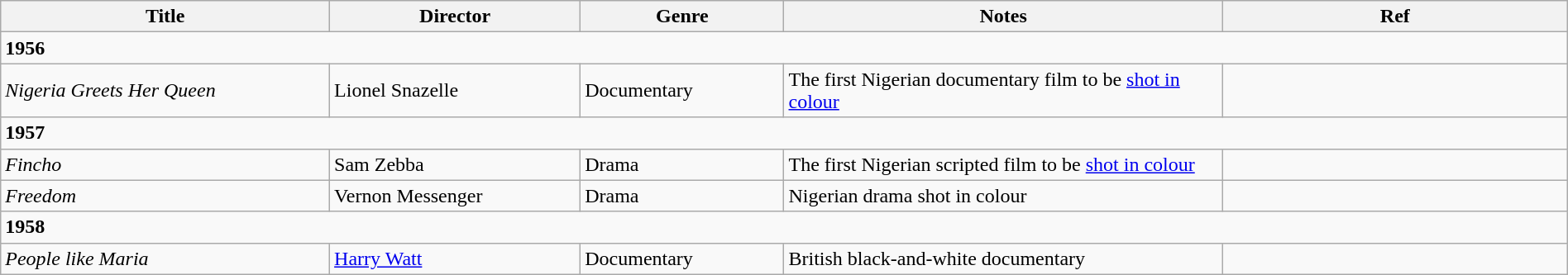<table class="wikitable" width="100%">
<tr>
<th width="21%">Title</th>
<th width="16%">Director</th>
<th width="13%">Genre</th>
<th width="28%">Notes</th>
<th>Ref</th>
</tr>
<tr>
<td colspan="7" ><strong>1956</strong></td>
</tr>
<tr>
<td><em>Nigeria Greets Her Queen</em></td>
<td>Lionel Snazelle</td>
<td>Documentary</td>
<td>The first Nigerian documentary film to be <a href='#'>shot in colour</a></td>
<td></td>
</tr>
<tr>
<td colspan="7" ><strong>1957</strong></td>
</tr>
<tr>
<td><em>Fincho</em></td>
<td>Sam Zebba</td>
<td>Drama</td>
<td>The first Nigerian scripted film to be <a href='#'>shot in colour</a></td>
<td></td>
</tr>
<tr>
<td><em>Freedom</em></td>
<td>Vernon Messenger</td>
<td>Drama</td>
<td>Nigerian drama shot in colour</td>
<td></td>
</tr>
<tr>
<td colspan="7" ><strong>1958</strong></td>
</tr>
<tr>
<td><em>People like Maria</em></td>
<td><a href='#'>Harry Watt</a></td>
<td>Documentary</td>
<td>British black-and-white documentary</td>
<td></td>
</tr>
</table>
